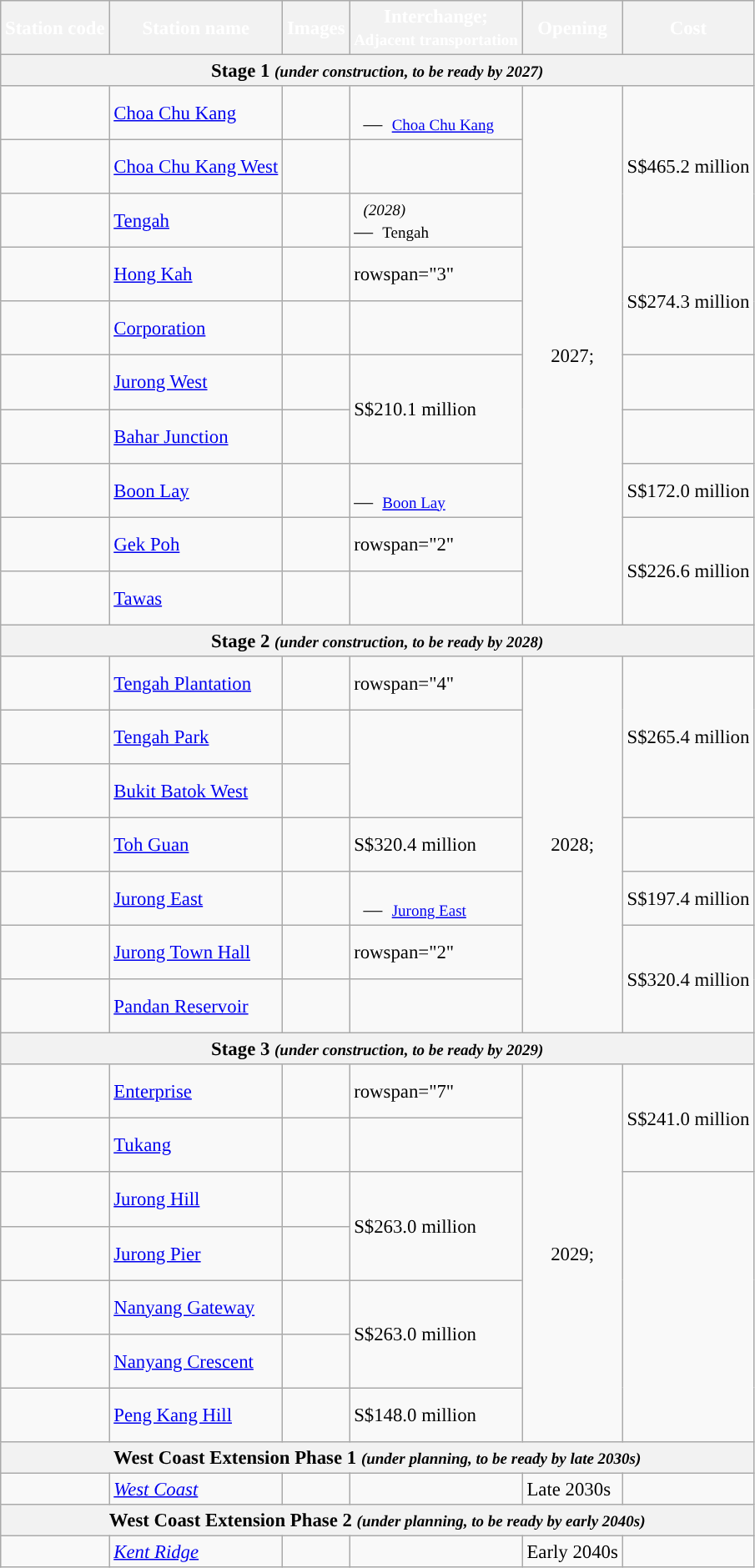<table class="wikitable" style="color: black; border-collapse: collapse; font-size: 95%">
<tr>
<th scope="col" style="color: white; background:#">Station code</th>
<th scope="col" style="color: white; background:#">Station name</th>
<th scope="col" style="color: white; background:#">Images</th>
<th scope="col" style="color: white; background:#">Interchange;<br><small>Adjacent transportation</small></th>
<th scope="col" style="color: white; background:#">Opening</th>
<th scope="col" style="color: white; background:#">Cost</th>
</tr>
<tr>
<th colspan="6">Stage 1 <small><em>(under construction, to be ready by 2027)</em></small></th>
</tr>
<tr>
<td scope="row"><br> </td>
<td><a href='#'>Choa Chu Kang</a></td>
<td></td>
<td> <br> 
―
 <small><a href='#'>Choa Chu Kang</a></small></td>
<td rowspan="10" align="center">2027;<br></td>
<td rowspan="3">S$465.2 million<br></td>
</tr>
<tr>
<td scope="row"><br> </td>
<td><a href='#'>Choa Chu Kang West</a></td>
<td></td>
<td></td>
</tr>
<tr>
<td scope="row"><br> </td>
<td><a href='#'>Tengah</a></td>
<td></td>
<td>  <small><em>(2028)</em></small><br>― 
 <small>Tengah</small></td>
</tr>
<tr>
<td scope="row"><br> </td>
<td><a href='#'>Hong Kah</a></td>
<td></td>
<td>rowspan="3" </td>
<td rowspan="2">S$274.3 million<br></td>
</tr>
<tr>
<td scope="row"><br> </td>
<td><a href='#'>Corporation</a></td>
<td></td>
</tr>
<tr>
<td scope="row"><br> </td>
<td><a href='#'>Jurong West</a></td>
<td></td>
<td rowspan="2">S$210.1 million<br></td>
</tr>
<tr>
<td scope="row"><br> </td>
<td><a href='#'>Bahar Junction</a></td>
<td></td>
<td> </td>
</tr>
<tr>
<td scope="row"><br> </td>
<td><a href='#'>Boon Lay</a></td>
<td></td>
<td> <br>―
 <small><a href='#'>Boon Lay</a></small></td>
<td>S$172.0 million<br></td>
</tr>
<tr>
<td scope="row"><br> </td>
<td><a href='#'>Gek Poh</a></td>
<td></td>
<td>rowspan="2" </td>
<td rowspan="2">S$226.6 million<br></td>
</tr>
<tr>
<td scope="row"><br> </td>
<td><a href='#'>Tawas</a></td>
<td></td>
</tr>
<tr>
<th colspan="6">Stage 2 <small><em>(under construction, to be ready by 2028)</em></small></th>
</tr>
<tr>
<td scope="row"><br> </td>
<td><a href='#'>Tengah Plantation</a></td>
<td></td>
<td>rowspan="4" </td>
<td rowspan="7" align="center">2028;<br></td>
<td rowspan="3">S$265.4 million<br></td>
</tr>
<tr>
<td scope="row"><br> </td>
<td><a href='#'>Tengah Park</a></td>
<td></td>
</tr>
<tr>
<td scope="row"><br> </td>
<td><a href='#'>Bukit Batok West</a></td>
<td></td>
</tr>
<tr>
<td scope="row"><br> </td>
<td><a href='#'>Toh Guan</a></td>
<td></td>
<td>S$320.4 million<br></td>
</tr>
<tr>
<td scope="row"><br> </td>
<td><a href='#'>Jurong East</a></td>
<td></td>
<td> <br> 
―
 <small><a href='#'>Jurong East</a></small></td>
<td>S$197.4 million<br></td>
</tr>
<tr>
<td scope="row"><br> </td>
<td><a href='#'>Jurong Town Hall</a></td>
<td></td>
<td>rowspan="2" </td>
<td rowspan="2">S$320.4 million</td>
</tr>
<tr>
<td scope="row"><br> </td>
<td><a href='#'>Pandan Reservoir</a></td>
<td></td>
</tr>
<tr>
<th colspan="6">Stage 3 <small><em>(under construction, to be ready by 2029)</em></small></th>
</tr>
<tr>
<td scope="row"><br> </td>
<td><a href='#'>Enterprise</a></td>
<td></td>
<td>rowspan="7" </td>
<td rowspan="7" align="center">2029;<br></td>
<td rowspan="2">S$241.0 million<br></td>
</tr>
<tr>
<td scope="row"><br> </td>
<td><a href='#'>Tukang</a></td>
<td></td>
</tr>
<tr>
<td scope="row"><br> </td>
<td><a href='#'>Jurong Hill</a></td>
<td></td>
<td rowspan="2">S$263.0 million<br></td>
</tr>
<tr>
<td scope="row"><br> </td>
<td><a href='#'>Jurong Pier</a></td>
<td></td>
</tr>
<tr>
<td scope="row"><br> </td>
<td><a href='#'>Nanyang Gateway</a></td>
<td></td>
<td rowspan="2">S$263.0 million<br></td>
</tr>
<tr>
<td scope="row"><br> </td>
<td><a href='#'>Nanyang Crescent</a></td>
<td></td>
</tr>
<tr>
<td scope="row"><br> </td>
<td><a href='#'>Peng Kang Hill</a></td>
<td></td>
<td>S$148.0 million<br></td>
</tr>
<tr>
<th colspan="6">West Coast Extension Phase 1 <small><em>(under planning, to be ready by late 2030s)</em></small></th>
</tr>
<tr>
<td scope="row"><br> </td>
<td><em><a href='#'>West Coast</a></em></td>
<td></td>
<td> </td>
<td>Late 2030s</td>
<td></td>
</tr>
<tr>
<th colspan="6">West Coast Extension Phase 2 <small><em>(under planning, to be ready by early 2040s)</em></small></th>
</tr>
<tr>
<td scope="row"></td>
<td><em><a href='#'>Kent Ridge</a></em></td>
<td></td>
<td> </td>
<td>Early 2040s</td>
<td></td>
</tr>
</table>
